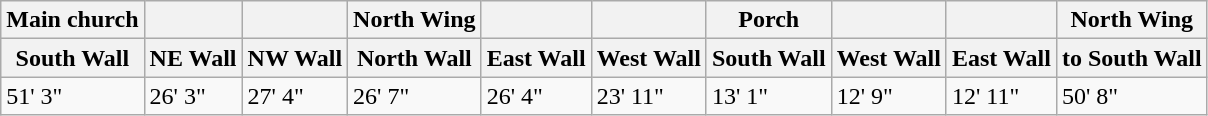<table class="wikitable">
<tr>
<th>Main church</th>
<th></th>
<th></th>
<th>North Wing</th>
<th></th>
<th></th>
<th>Porch</th>
<th></th>
<th></th>
<th>North Wing</th>
</tr>
<tr>
<th>South Wall</th>
<th>NE Wall</th>
<th>NW Wall</th>
<th>North Wall</th>
<th>East Wall</th>
<th>West Wall</th>
<th>South Wall</th>
<th>West Wall</th>
<th>East Wall</th>
<th>to South Wall</th>
</tr>
<tr>
<td>51' 3"</td>
<td>26' 3"</td>
<td>27' 4"</td>
<td>26' 7"</td>
<td>26' 4"</td>
<td>23' 11"</td>
<td>13' 1"</td>
<td>12' 9"</td>
<td>12' 11"</td>
<td>50' 8"</td>
</tr>
</table>
